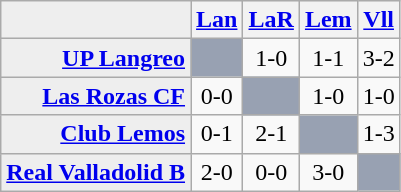<table class="wikitable">
<tr style="background:#eeeeee;">
<td></td>
<th><a href='#'>Lan</a></th>
<th><a href='#'>LaR</a></th>
<th><a href='#'>Lem</a></th>
<th><a href='#'>Vll</a></th>
</tr>
<tr align=center>
<td style="background:#eeeeee;" align=right><strong><a href='#'>UP Langreo</a></strong></td>
<td style="background:#98A1B2"></td>
<td>1-0</td>
<td>1-1</td>
<td>3-2</td>
</tr>
<tr align=center>
<td style="background:#eeeeee;" align=right><strong><a href='#'>Las Rozas CF</a></strong></td>
<td>0-0</td>
<td style="background:#98A1B2"></td>
<td>1-0</td>
<td>1-0</td>
</tr>
<tr align=center>
<td style="background:#eeeeee;" align=right><strong><a href='#'>Club Lemos</a></strong></td>
<td>0-1</td>
<td>2-1</td>
<td style="background:#98A1B2"></td>
<td>1-3</td>
</tr>
<tr align=center>
<td style="background:#eeeeee;" align=right><strong><a href='#'>Real Valladolid B</a></strong></td>
<td>2-0</td>
<td>0-0</td>
<td>3-0</td>
<td style="background:#98A1B2"></td>
</tr>
</table>
